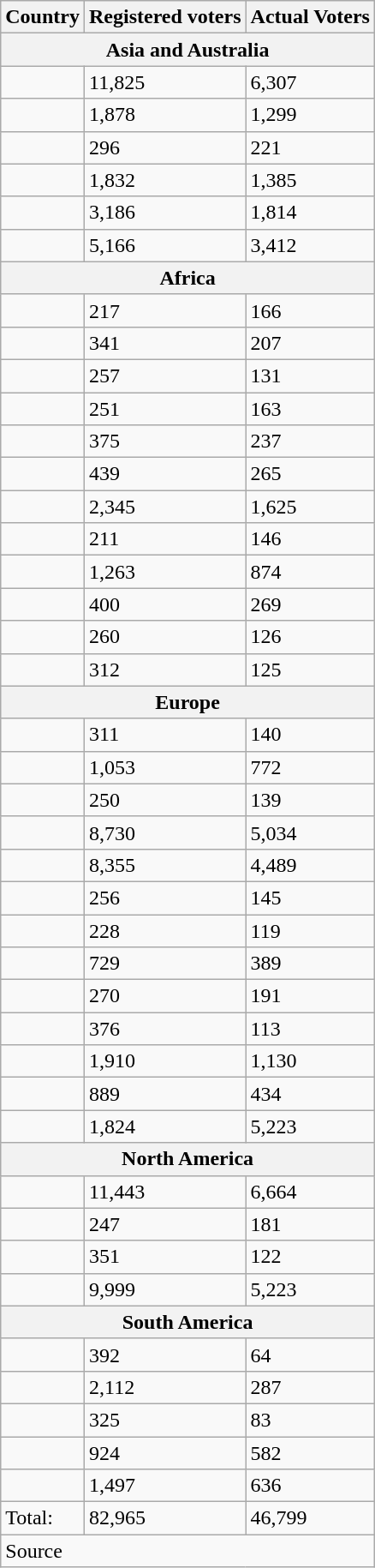<table class="wikitable">
<tr>
<th>Country</th>
<th>Registered voters</th>
<th>Actual Voters</th>
</tr>
<tr>
<th colspan="3">Asia and Australia</th>
</tr>
<tr>
<td></td>
<td>11,825</td>
<td>6,307</td>
</tr>
<tr>
<td></td>
<td>1,878</td>
<td>1,299</td>
</tr>
<tr>
<td></td>
<td>296</td>
<td>221</td>
</tr>
<tr>
<td></td>
<td>1,832</td>
<td>1,385</td>
</tr>
<tr>
<td></td>
<td>3,186</td>
<td>1,814</td>
</tr>
<tr>
<td></td>
<td>5,166</td>
<td>3,412</td>
</tr>
<tr>
<th colspan="3">Africa</th>
</tr>
<tr>
<td></td>
<td>217</td>
<td>166</td>
</tr>
<tr>
<td></td>
<td>341</td>
<td>207</td>
</tr>
<tr>
<td></td>
<td>257</td>
<td>131</td>
</tr>
<tr>
<td></td>
<td>251</td>
<td>163</td>
</tr>
<tr>
<td></td>
<td>375</td>
<td>237</td>
</tr>
<tr>
<td></td>
<td>439</td>
<td>265</td>
</tr>
<tr>
<td></td>
<td>2,345</td>
<td>1,625</td>
</tr>
<tr>
<td></td>
<td>211</td>
<td>146</td>
</tr>
<tr>
<td></td>
<td>1,263</td>
<td>874</td>
</tr>
<tr>
<td></td>
<td>400</td>
<td>269</td>
</tr>
<tr>
<td></td>
<td>260</td>
<td>126</td>
</tr>
<tr>
<td></td>
<td>312</td>
<td>125</td>
</tr>
<tr>
<th colspan="3">Europe</th>
</tr>
<tr>
<td></td>
<td>311</td>
<td>140</td>
</tr>
<tr>
<td></td>
<td>1,053</td>
<td>772</td>
</tr>
<tr>
<td></td>
<td>250</td>
<td>139</td>
</tr>
<tr>
<td></td>
<td>8,730</td>
<td>5,034</td>
</tr>
<tr>
<td></td>
<td>8,355</td>
<td>4,489</td>
</tr>
<tr>
<td></td>
<td>256</td>
<td>145</td>
</tr>
<tr>
<td></td>
<td>228</td>
<td>119</td>
</tr>
<tr>
<td></td>
<td>729</td>
<td>389</td>
</tr>
<tr>
<td></td>
<td>270</td>
<td>191</td>
</tr>
<tr>
<td></td>
<td>376</td>
<td>113</td>
</tr>
<tr>
<td></td>
<td>1,910</td>
<td>1,130</td>
</tr>
<tr>
<td></td>
<td>889</td>
<td>434</td>
</tr>
<tr>
<td></td>
<td>1,824</td>
<td>5,223</td>
</tr>
<tr>
<th colspan="3">North America</th>
</tr>
<tr>
<td></td>
<td>11,443</td>
<td>6,664</td>
</tr>
<tr>
<td></td>
<td>247</td>
<td>181</td>
</tr>
<tr>
<td></td>
<td>351</td>
<td>122</td>
</tr>
<tr>
<td></td>
<td>9,999</td>
<td>5,223</td>
</tr>
<tr>
<th colspan="3">South America</th>
</tr>
<tr>
<td></td>
<td>392</td>
<td>64</td>
</tr>
<tr>
<td></td>
<td>2,112</td>
<td>287</td>
</tr>
<tr>
<td></td>
<td>325</td>
<td>83</td>
</tr>
<tr>
<td></td>
<td>924</td>
<td>582</td>
</tr>
<tr>
<td></td>
<td>1,497</td>
<td>636</td>
</tr>
<tr>
<td>Total:</td>
<td>82,965</td>
<td>46,799</td>
</tr>
<tr>
<td colspan="3">Source</td>
</tr>
</table>
